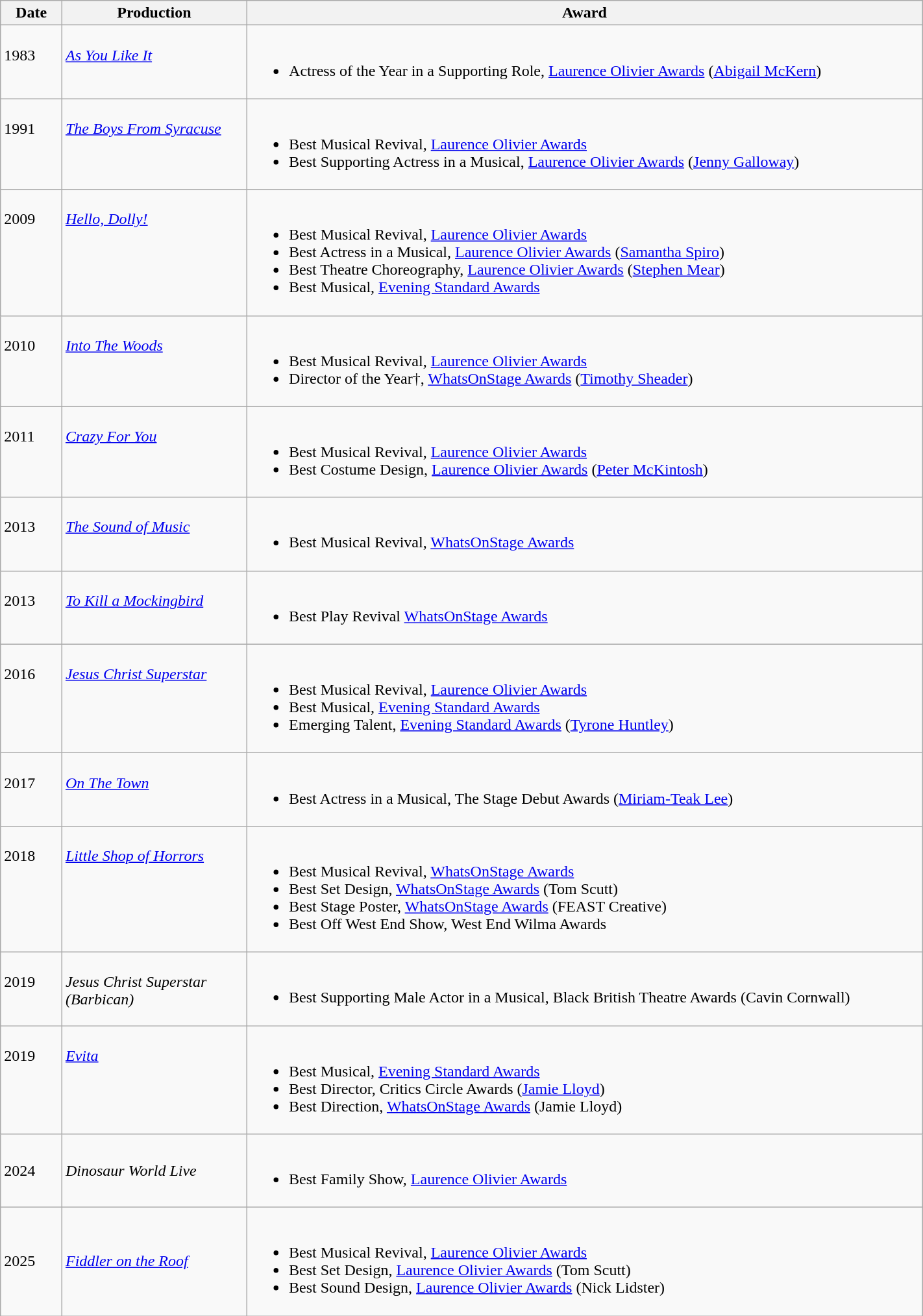<table class=wikitable width="75%">
<tr>
<th width="5%">Date</th>
<th width="15%">Production</th>
<th width="55%">Award</th>
</tr>
<tr>
<td valign="top"><br>1983</td>
<td valign="top"><br><em><a href='#'>As You Like It</a></em></td>
<td valign="top"><br><ul><li>Actress of the Year in a Supporting Role, <a href='#'>Laurence Olivier Awards</a> (<a href='#'>Abigail McKern</a>) </li></ul></td>
</tr>
<tr>
<td valign="top"><br>1991</td>
<td valign="top"><br><em><a href='#'>The Boys From Syracuse</a></em></td>
<td valign="top"><br><ul><li>Best Musical Revival, <a href='#'>Laurence Olivier Awards</a></li><li>Best Supporting Actress in a Musical, <a href='#'>Laurence Olivier Awards</a> (<a href='#'>Jenny Galloway</a>)</li></ul></td>
</tr>
<tr>
<td valign="top"><br>2009</td>
<td valign="top"><br><em><a href='#'>Hello, Dolly!</a></em></td>
<td valign="top"><br><ul><li>Best Musical Revival, <a href='#'>Laurence Olivier Awards</a></li><li>Best Actress in a Musical, <a href='#'>Laurence Olivier Awards</a> (<a href='#'>Samantha Spiro</a>)</li><li>Best Theatre Choreography, <a href='#'>Laurence Olivier Awards</a> (<a href='#'>Stephen Mear</a>)</li><li>Best Musical, <a href='#'>Evening Standard Awards</a></li></ul></td>
</tr>
<tr>
<td valign="top"><br>2010</td>
<td valign="top"><br><em><a href='#'>Into The Woods</a></em></td>
<td valign="top"><br><ul><li>Best Musical Revival, <a href='#'>Laurence Olivier Awards</a></li><li>Director of the Year†, <a href='#'>WhatsOnStage Awards</a> (<a href='#'>Timothy Sheader</a>) </li></ul></td>
</tr>
<tr>
<td valign="top"><br>2011</td>
<td valign="top"><br><em><a href='#'>Crazy For You</a></em></td>
<td valign="top"><br><ul><li>Best Musical Revival, <a href='#'>Laurence Olivier Awards</a></li><li>Best Costume Design, <a href='#'>Laurence Olivier Awards</a> (<a href='#'>Peter McKintosh</a>)</li></ul></td>
</tr>
<tr>
<td valign="top"><br>2013</td>
<td valign="top"><br><em><a href='#'>The Sound of Music</a></em></td>
<td valign="top"><br><ul><li>Best Musical Revival, <a href='#'>WhatsOnStage Awards</a></li></ul></td>
</tr>
<tr>
<td valign="top"><br>2013</td>
<td valign="top"><br><em><a href='#'>To Kill a Mockingbird</a></em></td>
<td valign="top"><br><ul><li>Best Play Revival <a href='#'>WhatsOnStage Awards</a></li></ul></td>
</tr>
<tr>
<td valign="top"><br>2016</td>
<td valign="top"><br><em><a href='#'>Jesus Christ Superstar</a></em></td>
<td valign="top"><br><ul><li>Best Musical Revival, <a href='#'>Laurence Olivier Awards</a></li><li>Best Musical, <a href='#'>Evening Standard Awards</a></li><li>Emerging Talent, <a href='#'>Evening Standard Awards</a> (<a href='#'>Tyrone Huntley</a>)</li></ul></td>
</tr>
<tr>
<td valign="top"><br>2017</td>
<td valign="top"><br><em><a href='#'>On The Town</a></em></td>
<td valign="top"><br><ul><li>Best Actress in a Musical, The Stage Debut Awards (<a href='#'>Miriam-Teak Lee</a>) </li></ul></td>
</tr>
<tr>
<td valign="top"><br>2018</td>
<td valign="top"><br><em><a href='#'>Little Shop of Horrors</a></em></td>
<td valign="top"><br><ul><li>Best Musical Revival, <a href='#'>WhatsOnStage Awards</a></li><li>Best Set Design, <a href='#'>WhatsOnStage Awards</a> (Tom Scutt)</li><li>Best Stage Poster, <a href='#'>WhatsOnStage Awards</a> (FEAST Creative)</li><li>Best Off West End Show, West End Wilma Awards </li></ul></td>
</tr>
<tr>
<td valign="top"><br>2019</td>
<td valign="top"><br><em>Jesus Christ Superstar (Barbican)</em></td>
<td valign="top"><br><ul><li>Best Supporting Male Actor in a Musical, Black British Theatre Awards (Cavin Cornwall) </li></ul></td>
</tr>
<tr>
<td valign="top"><br>2019</td>
<td valign="top"><br><em><a href='#'>Evita</a></em></td>
<td valign="top"><br><ul><li>Best Musical, <a href='#'>Evening Standard Awards</a></li><li>Best Director, Critics Circle Awards (<a href='#'>Jamie Lloyd</a>) </li><li>Best Direction, <a href='#'>WhatsOnStage Awards</a> (Jamie Lloyd)</li></ul></td>
</tr>
<tr>
<td>2024</td>
<td><em>Dinosaur World Live</em></td>
<td><br><ul><li>Best Family Show, <a href='#'>Laurence Olivier Awards</a></li></ul></td>
</tr>
<tr>
<td>2025</td>
<td><a href='#'><em>Fiddler on the Roof</em></a></td>
<td><br><ul><li>Best Musical Revival, <a href='#'>Laurence Olivier Awards</a></li><li>Best Set Design, <a href='#'>Laurence Olivier Awards</a> (Tom Scutt)</li><li>Best Sound Design, <a href='#'>Laurence Olivier Awards</a> (Nick Lidster)</li></ul></td>
</tr>
</table>
